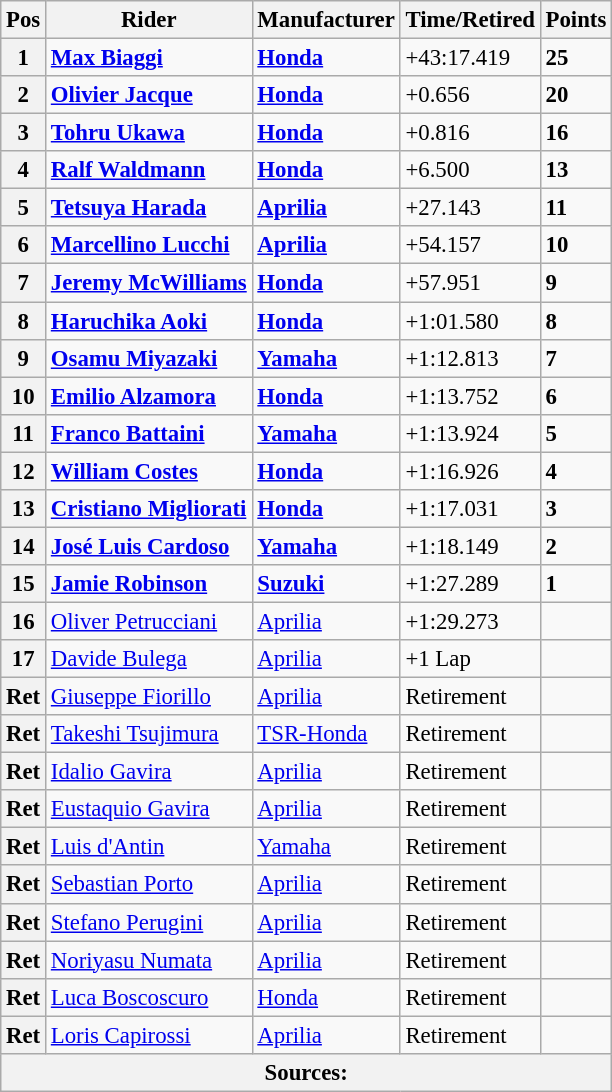<table class="wikitable" style="font-size: 95%;">
<tr>
<th>Pos</th>
<th>Rider</th>
<th>Manufacturer</th>
<th>Time/Retired</th>
<th>Points</th>
</tr>
<tr>
<th>1</th>
<td> <strong><a href='#'>Max Biaggi</a></strong></td>
<td><strong><a href='#'>Honda</a></strong></td>
<td>+43:17.419</td>
<td><strong>25</strong></td>
</tr>
<tr>
<th>2</th>
<td> <strong><a href='#'>Olivier Jacque</a></strong></td>
<td><strong><a href='#'>Honda</a></strong></td>
<td>+0.656</td>
<td><strong>20</strong></td>
</tr>
<tr>
<th>3</th>
<td> <strong><a href='#'>Tohru Ukawa</a></strong></td>
<td><strong><a href='#'>Honda</a></strong></td>
<td>+0.816</td>
<td><strong>16</strong></td>
</tr>
<tr>
<th>4</th>
<td> <strong><a href='#'>Ralf Waldmann</a></strong></td>
<td><strong><a href='#'>Honda</a></strong></td>
<td>+6.500</td>
<td><strong>13</strong></td>
</tr>
<tr>
<th>5</th>
<td> <strong><a href='#'>Tetsuya Harada</a></strong></td>
<td><strong><a href='#'>Aprilia</a></strong></td>
<td>+27.143</td>
<td><strong>11</strong></td>
</tr>
<tr>
<th>6</th>
<td> <strong><a href='#'>Marcellino Lucchi</a></strong></td>
<td><strong><a href='#'>Aprilia</a></strong></td>
<td>+54.157</td>
<td><strong>10</strong></td>
</tr>
<tr>
<th>7</th>
<td> <strong><a href='#'>Jeremy McWilliams</a></strong></td>
<td><strong><a href='#'>Honda</a></strong></td>
<td>+57.951</td>
<td><strong>9</strong></td>
</tr>
<tr>
<th>8</th>
<td> <strong><a href='#'>Haruchika Aoki</a></strong></td>
<td><strong><a href='#'>Honda</a></strong></td>
<td>+1:01.580</td>
<td><strong>8</strong></td>
</tr>
<tr>
<th>9</th>
<td> <strong><a href='#'>Osamu Miyazaki</a></strong></td>
<td><strong><a href='#'>Yamaha</a></strong></td>
<td>+1:12.813</td>
<td><strong>7</strong></td>
</tr>
<tr>
<th>10</th>
<td> <strong><a href='#'>Emilio Alzamora</a></strong></td>
<td><strong><a href='#'>Honda</a></strong></td>
<td>+1:13.752</td>
<td><strong>6</strong></td>
</tr>
<tr>
<th>11</th>
<td> <strong><a href='#'>Franco Battaini</a></strong></td>
<td><strong><a href='#'>Yamaha</a></strong></td>
<td>+1:13.924</td>
<td><strong>5</strong></td>
</tr>
<tr>
<th>12</th>
<td> <strong><a href='#'>William Costes</a></strong></td>
<td><strong><a href='#'>Honda</a></strong></td>
<td>+1:16.926</td>
<td><strong>4</strong></td>
</tr>
<tr>
<th>13</th>
<td> <strong><a href='#'>Cristiano Migliorati</a></strong></td>
<td><strong><a href='#'>Honda</a></strong></td>
<td>+1:17.031</td>
<td><strong>3</strong></td>
</tr>
<tr>
<th>14</th>
<td> <strong><a href='#'>José Luis Cardoso</a></strong></td>
<td><strong><a href='#'>Yamaha</a></strong></td>
<td>+1:18.149</td>
<td><strong>2</strong></td>
</tr>
<tr>
<th>15</th>
<td> <strong><a href='#'>Jamie Robinson</a></strong></td>
<td><strong><a href='#'>Suzuki</a></strong></td>
<td>+1:27.289</td>
<td><strong>1</strong></td>
</tr>
<tr>
<th>16</th>
<td> <a href='#'>Oliver Petrucciani</a></td>
<td><a href='#'>Aprilia</a></td>
<td>+1:29.273</td>
<td></td>
</tr>
<tr>
<th>17</th>
<td> <a href='#'>Davide Bulega</a></td>
<td><a href='#'>Aprilia</a></td>
<td>+1 Lap</td>
<td></td>
</tr>
<tr>
<th>Ret</th>
<td> <a href='#'>Giuseppe Fiorillo</a></td>
<td><a href='#'>Aprilia</a></td>
<td>Retirement</td>
<td></td>
</tr>
<tr>
<th>Ret</th>
<td> <a href='#'>Takeshi Tsujimura</a></td>
<td><a href='#'>TSR-Honda</a></td>
<td>Retirement</td>
<td></td>
</tr>
<tr>
<th>Ret</th>
<td> <a href='#'>Idalio Gavira</a></td>
<td><a href='#'>Aprilia</a></td>
<td>Retirement</td>
<td></td>
</tr>
<tr>
<th>Ret</th>
<td> <a href='#'>Eustaquio Gavira</a></td>
<td><a href='#'>Aprilia</a></td>
<td>Retirement</td>
<td></td>
</tr>
<tr>
<th>Ret</th>
<td> <a href='#'>Luis d'Antin</a></td>
<td><a href='#'>Yamaha</a></td>
<td>Retirement</td>
<td></td>
</tr>
<tr>
<th>Ret</th>
<td> <a href='#'>Sebastian Porto</a></td>
<td><a href='#'>Aprilia</a></td>
<td>Retirement</td>
<td></td>
</tr>
<tr>
<th>Ret</th>
<td> <a href='#'>Stefano Perugini</a></td>
<td><a href='#'>Aprilia</a></td>
<td>Retirement</td>
<td></td>
</tr>
<tr>
<th>Ret</th>
<td> <a href='#'>Noriyasu Numata</a></td>
<td><a href='#'>Aprilia</a></td>
<td>Retirement</td>
<td></td>
</tr>
<tr>
<th>Ret</th>
<td> <a href='#'>Luca Boscoscuro</a></td>
<td><a href='#'>Honda</a></td>
<td>Retirement</td>
<td></td>
</tr>
<tr>
<th>Ret</th>
<td> <a href='#'>Loris Capirossi</a></td>
<td><a href='#'>Aprilia</a></td>
<td>Retirement</td>
<td></td>
</tr>
<tr>
<th colspan=8>Sources: </th>
</tr>
</table>
